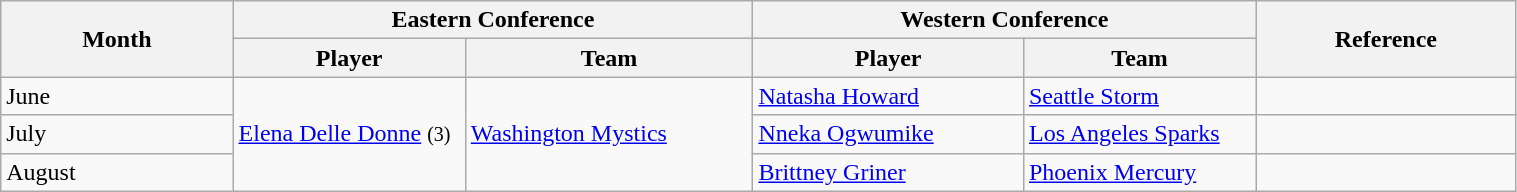<table class="wikitable" style="width: 80%">
<tr>
<th rowspan=2 width=60>Month</th>
<th colspan=2 width=120>Eastern Conference</th>
<th colspan=2 width=120>Western Conference</th>
<th rowspan=2 width=50>Reference</th>
</tr>
<tr>
<th width=60>Player</th>
<th width=60>Team</th>
<th width=60>Player</th>
<th width=60>Team</th>
</tr>
<tr>
<td>June</td>
<td rowspan="3"><a href='#'>Elena Delle Donne</a> <small>(3)</small></td>
<td rowspan="3"><a href='#'>Washington Mystics</a></td>
<td><a href='#'>Natasha Howard</a></td>
<td><a href='#'>Seattle Storm</a></td>
<td></td>
</tr>
<tr>
<td>July</td>
<td><a href='#'>Nneka Ogwumike</a></td>
<td><a href='#'>Los Angeles Sparks</a></td>
<td></td>
</tr>
<tr>
<td>August</td>
<td><a href='#'>Brittney Griner</a></td>
<td><a href='#'>Phoenix Mercury</a></td>
<td></td>
</tr>
</table>
